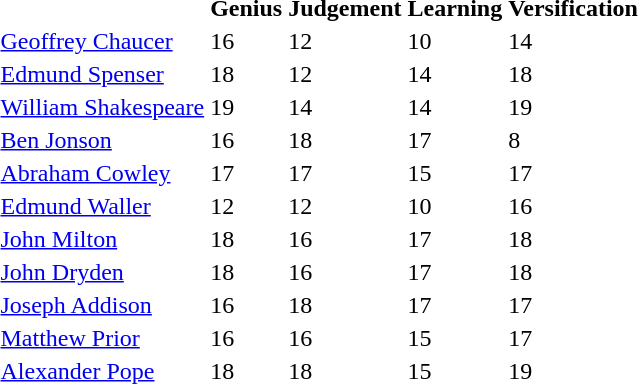<table>
<tr>
<td></td>
<td><strong>Genius</strong></td>
<td><strong>Judgement</strong></td>
<td><strong>Learning</strong></td>
<td><strong>Versification</strong></td>
</tr>
<tr>
<td><a href='#'>Geoffrey Chaucer</a></td>
<td>16</td>
<td>12</td>
<td>10</td>
<td>14</td>
<td></td>
</tr>
<tr>
<td><a href='#'>Edmund Spenser</a></td>
<td>18</td>
<td>12</td>
<td>14</td>
<td>18</td>
<td></td>
</tr>
<tr>
<td><a href='#'>William Shakespeare</a></td>
<td>19</td>
<td>14</td>
<td>14</td>
<td>19</td>
<td></td>
</tr>
<tr>
<td><a href='#'>Ben Jonson</a></td>
<td>16</td>
<td>18</td>
<td>17</td>
<td>8</td>
<td></td>
</tr>
<tr>
<td><a href='#'>Abraham Cowley</a></td>
<td>17</td>
<td>17</td>
<td>15</td>
<td>17</td>
<td></td>
</tr>
<tr>
<td><a href='#'>Edmund Waller</a></td>
<td>12</td>
<td>12</td>
<td>10</td>
<td>16</td>
<td></td>
</tr>
<tr>
<td><a href='#'>John Milton</a></td>
<td>18</td>
<td>16</td>
<td>17</td>
<td>18</td>
<td></td>
</tr>
<tr>
<td><a href='#'>John Dryden</a></td>
<td>18</td>
<td>16</td>
<td>17</td>
<td>18</td>
<td></td>
</tr>
<tr>
<td><a href='#'>Joseph Addison</a></td>
<td>16</td>
<td>18</td>
<td>17</td>
<td>17</td>
<td></td>
</tr>
<tr>
<td><a href='#'>Matthew Prior</a></td>
<td>16</td>
<td>16</td>
<td>15</td>
<td>17</td>
<td></td>
</tr>
<tr>
<td><a href='#'>Alexander Pope</a></td>
<td>18</td>
<td>18</td>
<td>15</td>
<td>19</td>
<td></td>
</tr>
<tr>
</tr>
</table>
